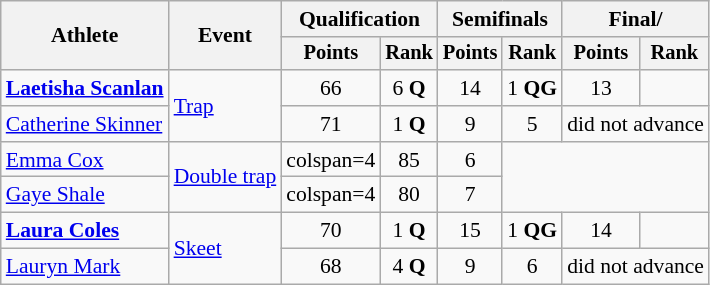<table class="wikitable" style="font-size:90%;">
<tr>
<th rowspan=2>Athlete</th>
<th rowspan=2>Event</th>
<th colspan=2>Qualification</th>
<th colspan=2>Semifinals</th>
<th colspan=2>Final/</th>
</tr>
<tr style="font-size:95%">
<th>Points</th>
<th>Rank</th>
<th>Points</th>
<th>Rank</th>
<th>Points</th>
<th>Rank</th>
</tr>
<tr align=center>
<td align=left><strong><a href='#'>Laetisha Scanlan</a></strong></td>
<td align=left rowspan=2><a href='#'>Trap</a></td>
<td>66</td>
<td>6 <strong>Q</strong></td>
<td>14</td>
<td>1 <strong>QG</strong></td>
<td>13</td>
<td></td>
</tr>
<tr align=center>
<td align=left><a href='#'>Catherine Skinner</a></td>
<td>71</td>
<td>1 <strong>Q</strong></td>
<td>9</td>
<td>5</td>
<td colspan=2>did not advance</td>
</tr>
<tr align=center>
<td align=left><a href='#'>Emma Cox</a></td>
<td align=left rowspan=2><a href='#'>Double trap</a></td>
<td>colspan=4 </td>
<td>85</td>
<td>6</td>
</tr>
<tr align=center>
<td align=left><a href='#'>Gaye Shale</a></td>
<td>colspan=4 </td>
<td>80</td>
<td>7</td>
</tr>
<tr align=center>
<td align=left><strong><a href='#'>Laura Coles</a></strong></td>
<td align=left rowspan=2><a href='#'>Skeet</a></td>
<td>70</td>
<td>1 <strong>Q</strong></td>
<td>15</td>
<td>1 <strong>QG</strong></td>
<td>14</td>
<td></td>
</tr>
<tr align=center>
<td align=left><a href='#'>Lauryn Mark</a></td>
<td>68</td>
<td>4 <strong>Q</strong></td>
<td>9</td>
<td>6</td>
<td colspan=2>did not advance</td>
</tr>
</table>
